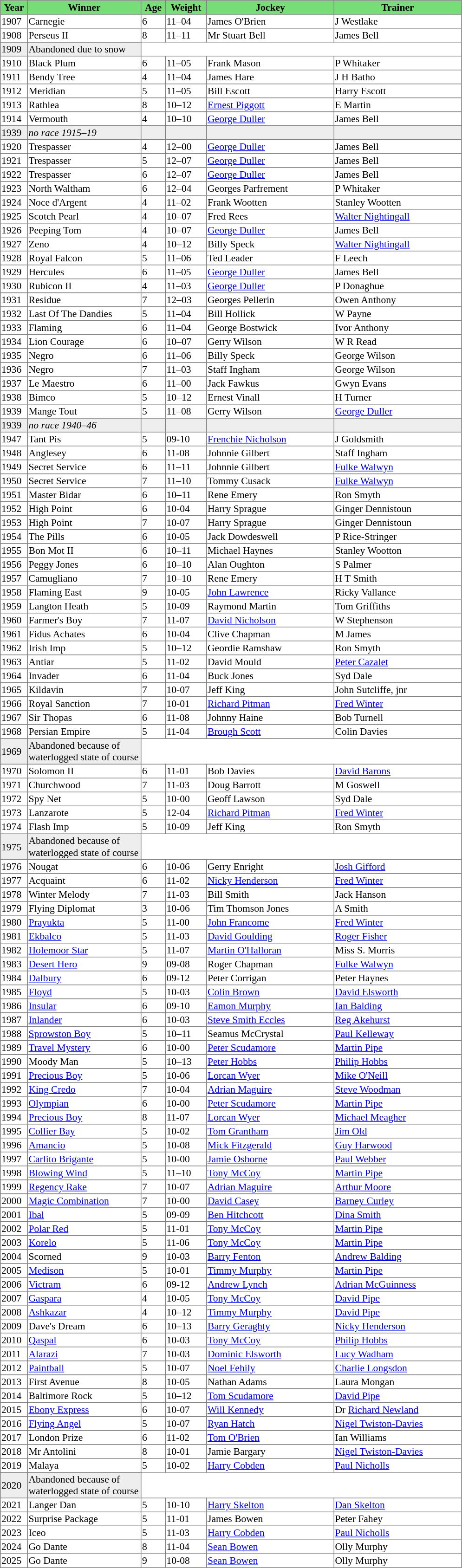<table class = "sortable" | border="1" style="border-collapse: collapse; font-size:90%">
<tr bgcolor="#77dd77" align="center">
<th width="36px"><strong>Year</strong><br></th>
<th width="160px"><strong>Winner</strong><br></th>
<th width="32px"><strong>Age</strong><br></th>
<th width="56px"><strong>Weight</strong><br></th>
<th width="180px"><strong>Jockey</strong><br></th>
<th width="180px"><strong>Trainer</strong><br></th>
</tr>
<tr>
<td>1907</td>
<td>Carnegie</td>
<td>6</td>
<td>11–04</td>
<td>James O'Brien</td>
<td>J Westlake</td>
</tr>
<tr>
<td>1908</td>
<td>Perseus II</td>
<td>8</td>
<td>11–11</td>
<td>Mr Stuart Bell</td>
<td>James Bell</td>
</tr>
<tr>
</tr>
<tr bgcolor="#eeeeee">
<td>1909<td>Abandoned due to snow</td></td>
</tr>
<tr>
<td>1910</td>
<td>Black Plum</td>
<td>6</td>
<td>11–05</td>
<td>Frank Mason</td>
<td>P Whitaker</td>
</tr>
<tr>
<td>1911</td>
<td>Bendy Tree</td>
<td>4</td>
<td>11–04</td>
<td>James Hare</td>
<td>J H Batho</td>
</tr>
<tr>
<td>1912</td>
<td>Meridian</td>
<td>5</td>
<td>11–05</td>
<td>Bill Escott</td>
<td>Harry Escott</td>
</tr>
<tr>
<td>1913</td>
<td>Rathlea</td>
<td>8</td>
<td>10–12</td>
<td><a href='#'>Ernest Piggott</a></td>
<td>E Martin</td>
</tr>
<tr>
<td>1914</td>
<td>Vermouth</td>
<td>4</td>
<td>10–10</td>
<td><a href='#'>George Duller</a></td>
<td>James Bell</td>
</tr>
<tr>
</tr>
<tr bgcolor="#eeeeee">
<td><span>1939</span></td>
<td><em>no race 1915–19</em></td>
<td></td>
<td></td>
<td></td>
<td></td>
</tr>
<tr>
<td>1920</td>
<td>Trespasser</td>
<td>4</td>
<td>12–00</td>
<td><a href='#'>George Duller</a></td>
<td>James Bell</td>
</tr>
<tr>
<td>1921</td>
<td>Trespasser</td>
<td>5</td>
<td>12–07</td>
<td><a href='#'>George Duller</a></td>
<td>James Bell</td>
</tr>
<tr>
<td>1922</td>
<td>Trespasser</td>
<td>6</td>
<td>12–07</td>
<td><a href='#'>George Duller</a></td>
<td>James Bell</td>
</tr>
<tr>
<td>1923</td>
<td>North Waltham</td>
<td>6</td>
<td>12–04</td>
<td>Georges Parfrement</td>
<td>P Whitaker</td>
</tr>
<tr>
<td>1924</td>
<td>Noce d'Argent</td>
<td>4</td>
<td>11–02</td>
<td>Frank Wootten</td>
<td>Stanley Wootten</td>
</tr>
<tr>
<td>1925</td>
<td>Scotch Pearl</td>
<td>4</td>
<td>10–07</td>
<td>Fred Rees</td>
<td><a href='#'>Walter Nightingall</a></td>
</tr>
<tr>
<td>1926</td>
<td>Peeping Tom</td>
<td>4</td>
<td>10–07</td>
<td><a href='#'>George Duller</a></td>
<td>James Bell</td>
</tr>
<tr>
<td>1927</td>
<td>Zeno</td>
<td>4</td>
<td>10–12</td>
<td>Billy Speck</td>
<td><a href='#'>Walter Nightingall</a></td>
</tr>
<tr>
<td>1928</td>
<td>Royal Falcon</td>
<td>5</td>
<td>11–06</td>
<td>Ted Leader</td>
<td>F Leech</td>
</tr>
<tr>
<td>1929</td>
<td>Hercules</td>
<td>6</td>
<td>11–05</td>
<td><a href='#'>George Duller</a></td>
<td>James Bell</td>
</tr>
<tr>
<td>1930</td>
<td>Rubicon II</td>
<td>4</td>
<td>11–03</td>
<td><a href='#'>George Duller</a></td>
<td>P Donaghue</td>
</tr>
<tr>
<td>1931</td>
<td>Residue</td>
<td>7</td>
<td>12–03</td>
<td>Georges Pellerin</td>
<td>Owen Anthony</td>
</tr>
<tr>
<td>1932</td>
<td>Last Of The Dandies</td>
<td>5</td>
<td>11–04</td>
<td>Bill Hollick</td>
<td>W Payne</td>
</tr>
<tr>
<td>1933</td>
<td>Flaming</td>
<td>6</td>
<td>11–04</td>
<td>George Bostwick</td>
<td>Ivor Anthony</td>
</tr>
<tr>
<td>1934</td>
<td>Lion Courage</td>
<td>6</td>
<td>10–07</td>
<td>Gerry Wilson</td>
<td>W R Read</td>
</tr>
<tr>
<td>1935</td>
<td>Negro</td>
<td>6</td>
<td>11–06</td>
<td>Billy Speck</td>
<td>George Wilson</td>
</tr>
<tr>
<td>1936</td>
<td>Negro</td>
<td>7</td>
<td>11–03</td>
<td>Staff Ingham</td>
<td>George Wilson</td>
</tr>
<tr>
<td>1937</td>
<td>Le Maestro</td>
<td>6</td>
<td>11–00</td>
<td>Jack Fawkus</td>
<td>Gwyn Evans</td>
</tr>
<tr>
<td>1938</td>
<td>Bimco</td>
<td>5</td>
<td>10–12</td>
<td>Ernest Vinall</td>
<td>H Turner</td>
</tr>
<tr>
<td>1939</td>
<td>Mange Tout</td>
<td>5</td>
<td>11–08</td>
<td>Gerry Wilson</td>
<td><a href='#'>George Duller</a></td>
</tr>
<tr>
</tr>
<tr bgcolor="#eeeeee">
<td><span>1939</span></td>
<td><em>no race 1940–46</em></td>
<td></td>
<td></td>
<td></td>
<td></td>
</tr>
<tr>
<td>1947</td>
<td>Tant Pis</td>
<td>5</td>
<td>09-10</td>
<td><a href='#'>Frenchie Nicholson</a></td>
<td>J Goldsmith</td>
</tr>
<tr>
<td>1948</td>
<td>Anglesey</td>
<td>6</td>
<td>11-08</td>
<td>Johnnie Gilbert</td>
<td>Staff Ingham</td>
</tr>
<tr>
<td>1949</td>
<td>Secret Service</td>
<td>6</td>
<td>11–11</td>
<td>Johnnie Gilbert</td>
<td><a href='#'>Fulke Walwyn</a></td>
</tr>
<tr>
<td>1950</td>
<td>Secret Service</td>
<td>7</td>
<td>11–10</td>
<td>Tommy Cusack</td>
<td><a href='#'>Fulke Walwyn</a></td>
</tr>
<tr>
<td>1951</td>
<td>Master Bidar</td>
<td>6</td>
<td>10–11</td>
<td>Rene Emery</td>
<td>Ron Smyth</td>
</tr>
<tr>
<td>1952</td>
<td>High Point</td>
<td>6</td>
<td>10-04</td>
<td>Harry Sprague</td>
<td>Ginger Dennistoun</td>
</tr>
<tr>
<td>1953</td>
<td>High Point</td>
<td>7</td>
<td>10-07</td>
<td>Harry Sprague</td>
<td>Ginger Dennistoun</td>
</tr>
<tr>
<td>1954</td>
<td>The Pills</td>
<td>6</td>
<td>10-05</td>
<td>Jack Dowdeswell</td>
<td>P Rice-Stringer</td>
</tr>
<tr>
<td>1955</td>
<td>Bon Mot II</td>
<td>6</td>
<td>10–11</td>
<td>Michael Haynes</td>
<td>Stanley Wootton</td>
</tr>
<tr>
<td>1956</td>
<td>Peggy Jones</td>
<td>6</td>
<td>10–10</td>
<td>Alan Oughton</td>
<td>S Palmer</td>
</tr>
<tr>
<td>1957</td>
<td>Camugliano</td>
<td>7</td>
<td>10–10</td>
<td>Rene Emery</td>
<td>H T Smith</td>
</tr>
<tr>
<td>1958</td>
<td>Flaming East</td>
<td>9</td>
<td>10-05</td>
<td><a href='#'>John Lawrence</a></td>
<td>Ricky Vallance</td>
</tr>
<tr>
<td>1959</td>
<td>Langton Heath</td>
<td>5</td>
<td>10-09</td>
<td>Raymond Martin</td>
<td>Tom Griffiths</td>
</tr>
<tr>
<td>1960</td>
<td>Farmer's Boy</td>
<td>7</td>
<td>11-07</td>
<td><a href='#'>David Nicholson</a></td>
<td>W Stephenson</td>
</tr>
<tr>
<td>1961</td>
<td>Fidus Achates</td>
<td>6</td>
<td>10-04</td>
<td>Clive Chapman</td>
<td>M James</td>
</tr>
<tr>
<td>1962</td>
<td>Irish Imp</td>
<td>5</td>
<td>10–12</td>
<td>Geordie Ramshaw</td>
<td>Ron Smyth</td>
</tr>
<tr>
<td>1963</td>
<td>Antiar</td>
<td>5</td>
<td>11-02</td>
<td>David Mould</td>
<td><a href='#'>Peter Cazalet</a></td>
</tr>
<tr>
<td>1964</td>
<td>Invader</td>
<td>6</td>
<td>11-04</td>
<td>Buck Jones</td>
<td>Syd Dale</td>
</tr>
<tr>
<td>1965</td>
<td>Kildavin</td>
<td>7</td>
<td>10-07</td>
<td>Jeff King</td>
<td>John Sutcliffe, jnr</td>
</tr>
<tr>
<td>1966</td>
<td>Royal Sanction</td>
<td>7</td>
<td>10-01</td>
<td><a href='#'>Richard Pitman</a></td>
<td><a href='#'>Fred Winter</a></td>
</tr>
<tr>
<td>1967</td>
<td>Sir Thopas</td>
<td>6</td>
<td>11-08</td>
<td>Johnny Haine</td>
<td>Bob Turnell</td>
</tr>
<tr>
<td>1968</td>
<td>Persian Empire</td>
<td>5</td>
<td>11-04</td>
<td><a href='#'>Brough Scott</a></td>
<td>Colin Davies</td>
</tr>
<tr bgcolor="#eeeeee">
<td>1969<td>Abandoned because of waterlogged state of course</td></td>
</tr>
<tr>
<td>1970</td>
<td>Solomon II</td>
<td>6</td>
<td>11-01</td>
<td>Bob Davies</td>
<td><a href='#'>David Barons</a></td>
</tr>
<tr>
<td>1971</td>
<td>Churchwood</td>
<td>7</td>
<td>11-03</td>
<td>Doug Barrott</td>
<td>M Goswell</td>
</tr>
<tr>
<td>1972</td>
<td>Spy Net</td>
<td>5</td>
<td>10-00</td>
<td>Geoff Lawson</td>
<td>Syd Dale</td>
</tr>
<tr>
<td>1973</td>
<td>Lanzarote</td>
<td>5</td>
<td>12-04</td>
<td><a href='#'>Richard Pitman</a></td>
<td><a href='#'>Fred Winter</a></td>
</tr>
<tr>
<td>1974</td>
<td>Flash Imp</td>
<td>5</td>
<td>10-09</td>
<td>Jeff King</td>
<td>Ron Smyth</td>
</tr>
<tr bgcolor="#eeeeee">
<td>1975<td>Abandoned because of waterlogged state of course</td></td>
</tr>
<tr>
<td>1976</td>
<td>Nougat</td>
<td>6</td>
<td>10-06</td>
<td>Gerry Enright</td>
<td><a href='#'>Josh Gifford</a></td>
</tr>
<tr>
<td>1977</td>
<td>Acquaint</td>
<td>6</td>
<td>11-02</td>
<td><a href='#'>Nicky Henderson</a></td>
<td><a href='#'>Fred Winter</a></td>
</tr>
<tr>
<td>1978</td>
<td>Winter Melody</td>
<td>7</td>
<td>11-03</td>
<td>Bill Smith</td>
<td>Jack Hanson</td>
</tr>
<tr>
<td>1979</td>
<td>Flying Diplomat</td>
<td>3</td>
<td>10-06</td>
<td>Tim Thomson Jones</td>
<td>A Smith</td>
</tr>
<tr>
<td>1980</td>
<td><a href='#'>Prayukta</a></td>
<td>5</td>
<td>11-00</td>
<td><a href='#'>John Francome</a></td>
<td><a href='#'>Fred Winter</a></td>
</tr>
<tr>
<td>1981</td>
<td><a href='#'>Ekbalco</a></td>
<td>5</td>
<td>11-03</td>
<td><a href='#'>David Goulding</a></td>
<td><a href='#'>Roger Fisher</a></td>
</tr>
<tr>
<td>1982</td>
<td><a href='#'>Holemoor Star</a></td>
<td>5</td>
<td>11-07</td>
<td><a href='#'>Martin O'Halloran</a></td>
<td>Miss S. Morris</td>
</tr>
<tr>
<td>1983</td>
<td><a href='#'>Desert Hero</a></td>
<td>9</td>
<td>09-08</td>
<td>Roger Chapman</td>
<td><a href='#'>Fulke Walwyn</a></td>
</tr>
<tr>
<td>1984</td>
<td><a href='#'>Dalbury</a></td>
<td>6</td>
<td>09-12</td>
<td>Peter Corrigan</td>
<td>Peter Haynes</td>
</tr>
<tr>
<td>1985</td>
<td><a href='#'>Floyd</a></td>
<td>5</td>
<td>10-03</td>
<td><a href='#'>Colin Brown</a></td>
<td><a href='#'>David Elsworth</a></td>
</tr>
<tr>
<td>1986</td>
<td><a href='#'>Insular</a></td>
<td>6</td>
<td>09-10</td>
<td><a href='#'>Eamon Murphy</a></td>
<td><a href='#'>Ian Balding</a></td>
</tr>
<tr>
<td>1987</td>
<td><a href='#'>Inlander</a></td>
<td>6</td>
<td>10-03</td>
<td><a href='#'>Steve Smith Eccles</a></td>
<td><a href='#'>Reg Akehurst</a></td>
</tr>
<tr>
<td>1988</td>
<td><a href='#'>Sprowston Boy</a></td>
<td>5</td>
<td>10–11</td>
<td>Seamus McCrystal</td>
<td><a href='#'>Paul Kelleway</a></td>
</tr>
<tr>
<td>1989</td>
<td><a href='#'>Travel Mystery</a></td>
<td>6</td>
<td>10-00</td>
<td><a href='#'>Peter Scudamore</a></td>
<td><a href='#'>Martin Pipe</a></td>
</tr>
<tr>
<td>1990</td>
<td>Moody Man</td>
<td>5</td>
<td>10–13</td>
<td><a href='#'>Peter Hobbs</a></td>
<td><a href='#'>Philip Hobbs</a></td>
</tr>
<tr>
<td>1991</td>
<td><a href='#'>Precious Boy</a></td>
<td>5</td>
<td>10-06</td>
<td><a href='#'>Lorcan Wyer</a></td>
<td><a href='#'>Mike O'Neill</a></td>
</tr>
<tr>
<td>1992</td>
<td><a href='#'>King Credo</a></td>
<td>7</td>
<td>10-04</td>
<td><a href='#'>Adrian Maguire</a></td>
<td><a href='#'>Steve Woodman</a></td>
</tr>
<tr>
<td>1993</td>
<td><a href='#'>Olympian</a></td>
<td>6</td>
<td>10-00</td>
<td><a href='#'>Peter Scudamore</a></td>
<td><a href='#'>Martin Pipe</a></td>
</tr>
<tr>
<td>1994</td>
<td><a href='#'>Precious Boy</a></td>
<td>8</td>
<td>11-07</td>
<td><a href='#'>Lorcan Wyer</a></td>
<td><a href='#'>Michael Meagher</a></td>
</tr>
<tr>
<td>1995</td>
<td><a href='#'>Collier Bay</a></td>
<td>5</td>
<td>10-02</td>
<td><a href='#'>Tom Grantham</a></td>
<td><a href='#'>Jim Old</a></td>
</tr>
<tr>
<td>1996</td>
<td><a href='#'>Amancio</a></td>
<td>5</td>
<td>10-08</td>
<td><a href='#'>Mick Fitzgerald</a></td>
<td><a href='#'>Guy Harwood</a></td>
</tr>
<tr>
<td>1997</td>
<td><a href='#'>Carlito Brigante</a></td>
<td>5</td>
<td>10-00</td>
<td><a href='#'>Jamie Osborne</a></td>
<td><a href='#'>Paul Webber</a></td>
</tr>
<tr>
<td>1998</td>
<td><a href='#'>Blowing Wind</a></td>
<td>5</td>
<td>11–10</td>
<td><a href='#'>Tony McCoy</a></td>
<td><a href='#'>Martin Pipe</a></td>
</tr>
<tr>
<td>1999</td>
<td><a href='#'>Regency Rake</a></td>
<td>7</td>
<td>10-07</td>
<td><a href='#'>Adrian Maguire</a></td>
<td><a href='#'>Arthur Moore</a></td>
</tr>
<tr>
<td>2000</td>
<td><a href='#'>Magic Combination</a></td>
<td>7</td>
<td>10-00</td>
<td><a href='#'>David Casey</a></td>
<td><a href='#'>Barney Curley</a></td>
</tr>
<tr>
<td>2001</td>
<td><a href='#'>Ibal</a></td>
<td>5</td>
<td>09-09</td>
<td><a href='#'>Ben Hitchcott</a></td>
<td><a href='#'>Dina Smith</a></td>
</tr>
<tr>
<td>2002</td>
<td><a href='#'>Polar Red</a></td>
<td>5</td>
<td>11-01</td>
<td><a href='#'>Tony McCoy</a></td>
<td><a href='#'>Martin Pipe</a></td>
</tr>
<tr>
<td>2003</td>
<td><a href='#'>Korelo</a></td>
<td>5</td>
<td>11-06</td>
<td><a href='#'>Tony McCoy</a></td>
<td><a href='#'>Martin Pipe</a></td>
</tr>
<tr>
<td>2004</td>
<td>Scorned</td>
<td>9</td>
<td>10-03</td>
<td><a href='#'>Barry Fenton</a></td>
<td><a href='#'>Andrew Balding</a></td>
</tr>
<tr>
<td>2005</td>
<td><a href='#'>Medison</a></td>
<td>5</td>
<td>10-01</td>
<td><a href='#'>Timmy Murphy</a></td>
<td><a href='#'>Martin Pipe</a></td>
</tr>
<tr>
<td>2006</td>
<td><a href='#'>Victram</a></td>
<td>6</td>
<td>09-12</td>
<td><a href='#'>Andrew Lynch</a></td>
<td><a href='#'>Adrian McGuinness</a></td>
</tr>
<tr>
<td>2007</td>
<td><a href='#'>Gaspara</a></td>
<td>4</td>
<td>10-05</td>
<td><a href='#'>Tony McCoy</a></td>
<td><a href='#'>David Pipe</a></td>
</tr>
<tr>
<td>2008</td>
<td><a href='#'>Ashkazar</a></td>
<td>4</td>
<td>10–12</td>
<td><a href='#'>Timmy Murphy</a></td>
<td><a href='#'>David Pipe</a></td>
</tr>
<tr>
<td>2009</td>
<td>Dave's Dream</td>
<td>6</td>
<td>10–13</td>
<td><a href='#'>Barry Geraghty</a></td>
<td><a href='#'>Nicky Henderson</a></td>
</tr>
<tr>
<td>2010</td>
<td><a href='#'>Qaspal</a></td>
<td>6</td>
<td>10-03</td>
<td><a href='#'>Tony McCoy</a></td>
<td><a href='#'>Philip Hobbs</a></td>
</tr>
<tr>
<td>2011</td>
<td><a href='#'>Alarazi</a></td>
<td>7</td>
<td>10-03</td>
<td><a href='#'>Dominic Elsworth</a></td>
<td><a href='#'>Lucy Wadham</a></td>
</tr>
<tr>
<td>2012</td>
<td><a href='#'>Paintball</a></td>
<td>5</td>
<td>10-07</td>
<td><a href='#'>Noel Fehily</a></td>
<td><a href='#'>Charlie Longsdon</a></td>
</tr>
<tr>
<td>2013</td>
<td>First Avenue</td>
<td>8</td>
<td>10-05</td>
<td>Nathan Adams</td>
<td>Laura Mongan</td>
</tr>
<tr>
<td>2014</td>
<td>Baltimore Rock</td>
<td>5</td>
<td>10–12</td>
<td><a href='#'>Tom Scudamore</a></td>
<td><a href='#'>David Pipe</a></td>
</tr>
<tr>
<td>2015</td>
<td><a href='#'>Ebony Express</a></td>
<td>6</td>
<td>10-07</td>
<td><a href='#'>Will Kennedy</a></td>
<td>Dr <a href='#'>Richard Newland</a></td>
</tr>
<tr>
<td>2016</td>
<td><a href='#'>Flying Angel</a></td>
<td>5</td>
<td>10-07</td>
<td><a href='#'>Ryan Hatch</a></td>
<td><a href='#'>Nigel Twiston-Davies</a></td>
</tr>
<tr>
<td>2017</td>
<td>London Prize</td>
<td>6</td>
<td>11-02</td>
<td><a href='#'>Tom O'Brien</a></td>
<td>Ian Williams</td>
</tr>
<tr>
<td>2018</td>
<td>Mr Antolini</td>
<td>8</td>
<td>10-01</td>
<td>Jamie Bargary</td>
<td><a href='#'>Nigel Twiston-Davies</a></td>
</tr>
<tr>
<td>2019</td>
<td>Malaya</td>
<td>5</td>
<td>10-02</td>
<td><a href='#'>Harry Cobden</a></td>
<td><a href='#'>Paul Nicholls</a></td>
</tr>
<tr>
</tr>
<tr bgcolor="#eeeeee">
<td>2020<td>Abandoned because of waterlogged state of course</td></td>
</tr>
<tr>
<td>2021</td>
<td>Langer Dan</td>
<td>5</td>
<td>10-10</td>
<td><a href='#'>Harry Skelton</a></td>
<td><a href='#'>Dan Skelton</a></td>
</tr>
<tr>
<td>2022</td>
<td>Surprise Package</td>
<td>5</td>
<td>11-01</td>
<td>James Bowen</td>
<td>Peter Fahey</td>
</tr>
<tr>
<td>2023</td>
<td>Iceo</td>
<td>5</td>
<td>11-03</td>
<td><a href='#'>Harry Cobden</a></td>
<td><a href='#'>Paul Nicholls</a></td>
</tr>
<tr>
<td>2024</td>
<td>Go Dante</td>
<td>8</td>
<td>11-04</td>
<td><a href='#'>Sean Bowen</a></td>
<td>Olly Murphy</td>
</tr>
<tr>
<td>2025</td>
<td>Go Dante</td>
<td>9</td>
<td>10-08</td>
<td><a href='#'>Sean Bowen</a></td>
<td>Olly Murphy</td>
</tr>
</table>
